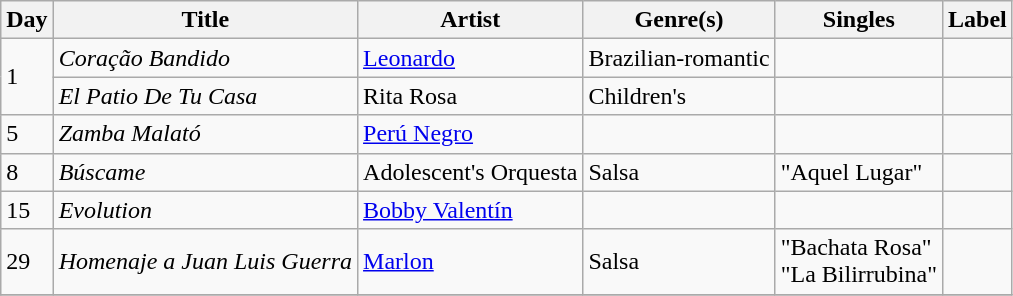<table class="wikitable sortable" style="text-align: left;">
<tr>
<th>Day</th>
<th>Title</th>
<th>Artist</th>
<th>Genre(s)</th>
<th>Singles</th>
<th>Label</th>
</tr>
<tr>
<td rowspan="2">1</td>
<td><em>Coração Bandido</em></td>
<td><a href='#'>Leonardo</a></td>
<td>Brazilian-romantic</td>
<td></td>
<td></td>
</tr>
<tr>
<td><em>El Patio De Tu Casa</em></td>
<td>Rita Rosa</td>
<td>Children's</td>
<td></td>
<td></td>
</tr>
<tr>
<td>5</td>
<td><em>Zamba Malató</em></td>
<td><a href='#'>Perú Negro</a></td>
<td></td>
<td></td>
<td></td>
</tr>
<tr>
<td>8</td>
<td><em>Búscame</em></td>
<td>Adolescent's Orquesta</td>
<td>Salsa</td>
<td>"Aquel Lugar"</td>
<td></td>
</tr>
<tr>
<td>15</td>
<td><em>Evolution</em></td>
<td><a href='#'>Bobby Valentín</a></td>
<td></td>
<td></td>
<td></td>
</tr>
<tr>
<td>29</td>
<td><em>Homenaje a Juan Luis Guerra</em></td>
<td><a href='#'>Marlon</a></td>
<td>Salsa</td>
<td>"Bachata Rosa"<br>"La Bilirrubina"</td>
<td></td>
</tr>
<tr>
</tr>
</table>
